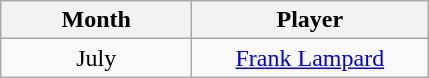<table class="wikitable" style="text-align:center">
<tr>
<th>Month</th>
<th>Player</th>
</tr>
<tr>
<td style="width:120px;">July</td>
<td style="width:150px;"> <a href='#'>Frank Lampard</a></td>
</tr>
</table>
